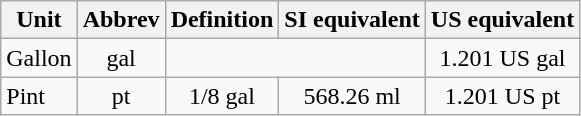<table class="wikitable" style="text-align: center">
<tr>
<th>Unit</th>
<th>Abbrev</th>
<th>Definition</th>
<th>SI equivalent</th>
<th>US equivalent</th>
</tr>
<tr>
<td style="text-align: left">Gallon</td>
<td>gal</td>
<td colspan=2></td>
<td>1.201 US gal</td>
</tr>
<tr>
<td style="text-align: left">Pint</td>
<td>pt</td>
<td>1/8 gal</td>
<td>568.26 ml</td>
<td>1.201 US pt</td>
</tr>
</table>
